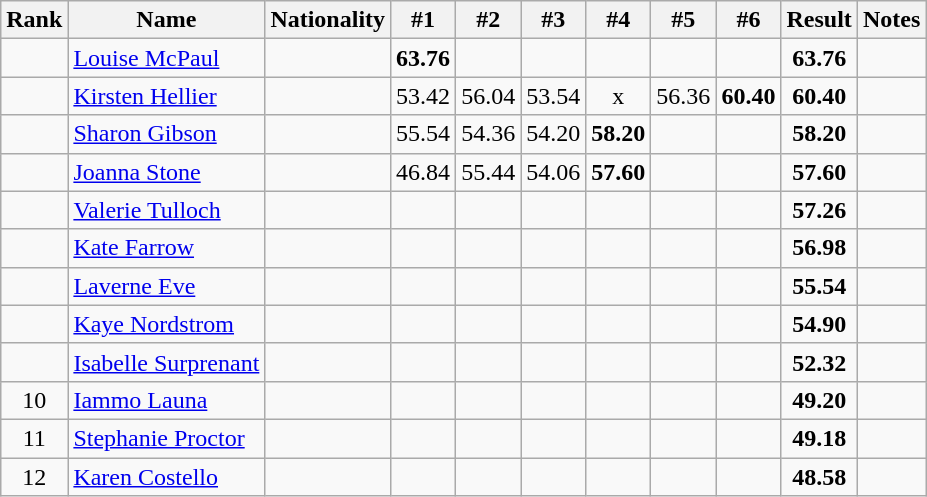<table class="wikitable sortable" style=" text-align:center">
<tr>
<th>Rank</th>
<th>Name</th>
<th>Nationality</th>
<th>#1</th>
<th>#2</th>
<th>#3</th>
<th>#4</th>
<th>#5</th>
<th>#6</th>
<th>Result</th>
<th>Notes</th>
</tr>
<tr>
<td></td>
<td align=left><a href='#'>Louise McPaul</a></td>
<td align=left></td>
<td><strong>63.76</strong></td>
<td></td>
<td></td>
<td></td>
<td></td>
<td></td>
<td><strong>63.76</strong></td>
<td></td>
</tr>
<tr>
<td></td>
<td align=left><a href='#'>Kirsten Hellier</a></td>
<td align=left></td>
<td>53.42</td>
<td>56.04</td>
<td>53.54</td>
<td>x</td>
<td>56.36</td>
<td><strong>60.40</strong></td>
<td><strong>60.40</strong></td>
<td></td>
</tr>
<tr>
<td></td>
<td align=left><a href='#'>Sharon Gibson</a></td>
<td align=left></td>
<td>55.54</td>
<td>54.36</td>
<td>54.20</td>
<td><strong>58.20</strong></td>
<td></td>
<td></td>
<td><strong>58.20</strong></td>
<td></td>
</tr>
<tr>
<td></td>
<td align=left><a href='#'>Joanna Stone</a></td>
<td align=left></td>
<td>46.84</td>
<td>55.44</td>
<td>54.06</td>
<td><strong>57.60</strong></td>
<td></td>
<td></td>
<td><strong>57.60</strong></td>
<td></td>
</tr>
<tr>
<td></td>
<td align=left><a href='#'>Valerie Tulloch</a></td>
<td align=left></td>
<td></td>
<td></td>
<td></td>
<td></td>
<td></td>
<td></td>
<td><strong>57.26</strong></td>
<td></td>
</tr>
<tr>
<td></td>
<td align=left><a href='#'>Kate Farrow</a></td>
<td align=left></td>
<td></td>
<td></td>
<td></td>
<td></td>
<td></td>
<td></td>
<td><strong>56.98</strong></td>
<td></td>
</tr>
<tr>
<td></td>
<td align=left><a href='#'>Laverne Eve</a></td>
<td align=left></td>
<td></td>
<td></td>
<td></td>
<td></td>
<td></td>
<td></td>
<td><strong>55.54</strong></td>
<td></td>
</tr>
<tr>
<td></td>
<td align=left><a href='#'>Kaye Nordstrom</a></td>
<td align=left></td>
<td></td>
<td></td>
<td></td>
<td></td>
<td></td>
<td></td>
<td><strong>54.90</strong></td>
<td></td>
</tr>
<tr>
<td></td>
<td align=left><a href='#'>Isabelle Surprenant</a></td>
<td align=left></td>
<td></td>
<td></td>
<td></td>
<td></td>
<td></td>
<td></td>
<td><strong>52.32</strong></td>
<td></td>
</tr>
<tr>
<td>10</td>
<td align=left><a href='#'>Iammo Launa</a></td>
<td align=left></td>
<td></td>
<td></td>
<td></td>
<td></td>
<td></td>
<td></td>
<td><strong>49.20</strong></td>
<td></td>
</tr>
<tr>
<td>11</td>
<td align=left><a href='#'>Stephanie Proctor</a></td>
<td align=left></td>
<td></td>
<td></td>
<td></td>
<td></td>
<td></td>
<td></td>
<td><strong>49.18</strong></td>
<td></td>
</tr>
<tr>
<td>12</td>
<td align=left><a href='#'>Karen Costello</a></td>
<td align=left></td>
<td></td>
<td></td>
<td></td>
<td></td>
<td></td>
<td></td>
<td><strong>48.58</strong></td>
<td></td>
</tr>
</table>
